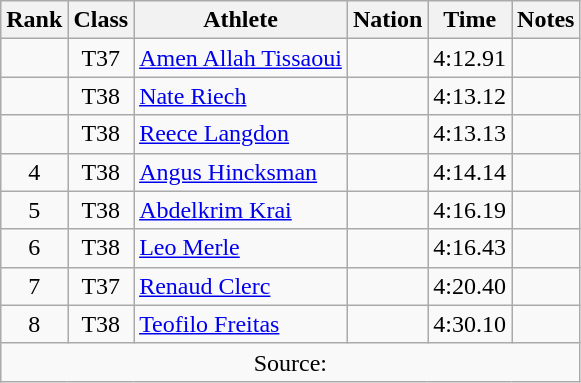<table class="wikitable sortable" style="text-align:center;">
<tr>
<th scope="col">Rank</th>
<th scope="col">Class</th>
<th scope="col">Athlete</th>
<th scope="col">Nation</th>
<th scope="col">Time</th>
<th scope="col">Notes</th>
</tr>
<tr>
<td></td>
<td>T37</td>
<td align=left><a href='#'>Amen Allah Tissaoui</a></td>
<td align=left></td>
<td>4:12.91</td>
<td></td>
</tr>
<tr>
<td></td>
<td>T38</td>
<td align=left><a href='#'>Nate Riech</a></td>
<td align=left></td>
<td>4:13.12</td>
<td></td>
</tr>
<tr>
<td></td>
<td>T38</td>
<td align=left><a href='#'>Reece Langdon</a></td>
<td align=left></td>
<td>4:13.13</td>
<td></td>
</tr>
<tr>
<td>4</td>
<td>T38</td>
<td align=left><a href='#'>Angus Hincksman</a></td>
<td align=left></td>
<td>4:14.14</td>
<td></td>
</tr>
<tr>
<td>5</td>
<td>T38</td>
<td align=left><a href='#'>Abdelkrim Krai</a></td>
<td align=left></td>
<td>4:16.19</td>
<td></td>
</tr>
<tr>
<td>6</td>
<td>T38</td>
<td align=left><a href='#'>Leo Merle</a></td>
<td align=left></td>
<td>4:16.43</td>
<td></td>
</tr>
<tr>
<td>7</td>
<td>T37</td>
<td align=left><a href='#'>Renaud Clerc</a></td>
<td align=left></td>
<td>4:20.40</td>
<td></td>
</tr>
<tr>
<td>8</td>
<td>T38</td>
<td align=left><a href='#'>Teofilo Freitas</a></td>
<td align=left></td>
<td>4:30.10</td>
<td></td>
</tr>
<tr class="sortbottom">
<td colspan=6>Source:</td>
</tr>
</table>
